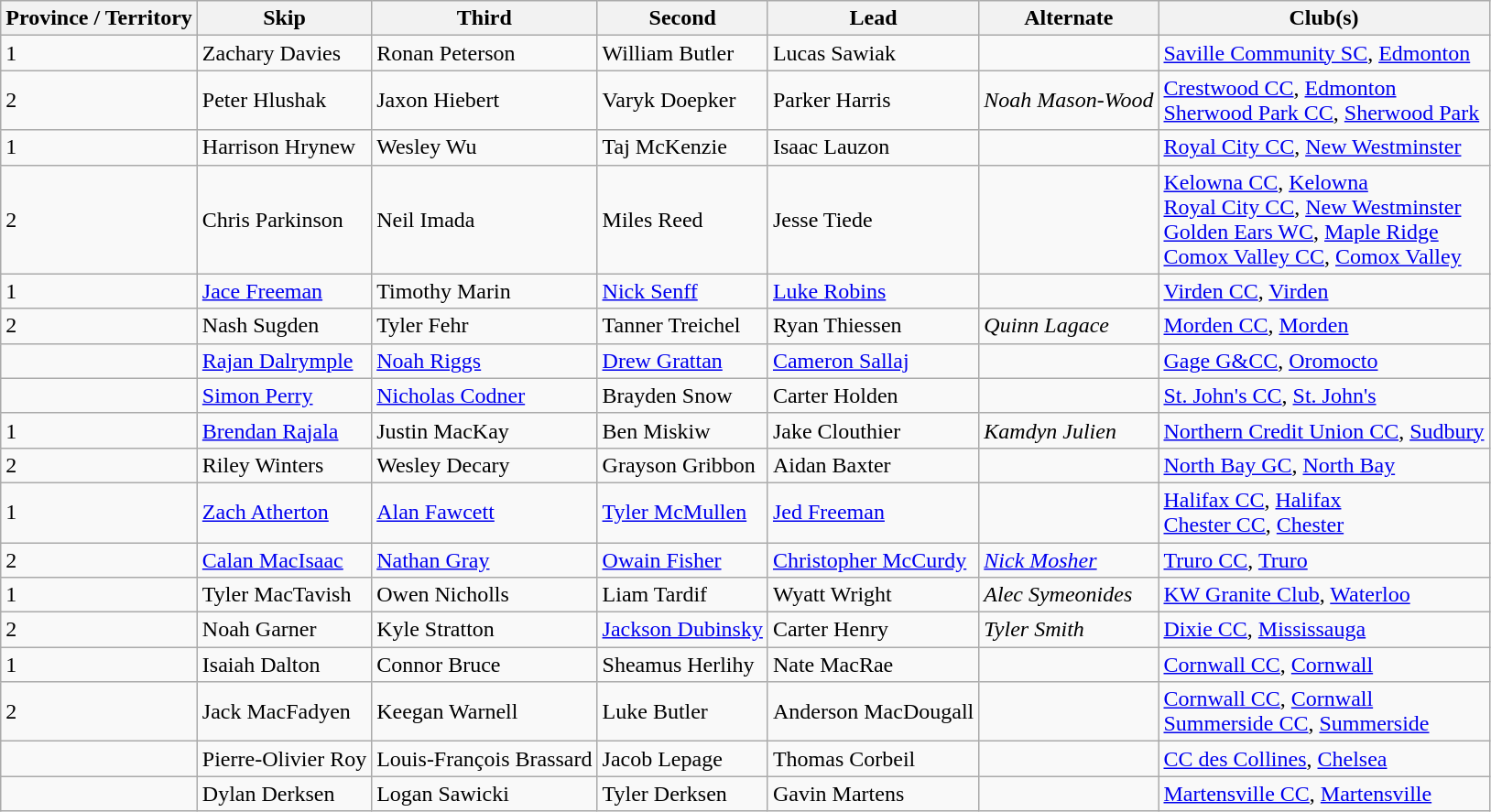<table class="wikitable">
<tr>
<th scope="col">Province / Territory</th>
<th scope="col">Skip</th>
<th scope="col">Third</th>
<th scope="col">Second</th>
<th scope="col">Lead</th>
<th scope="col">Alternate</th>
<th scope="col">Club(s)</th>
</tr>
<tr>
<td> 1</td>
<td>Zachary Davies</td>
<td>Ronan Peterson</td>
<td>William Butler</td>
<td>Lucas Sawiak</td>
<td></td>
<td><a href='#'>Saville Community SC</a>, <a href='#'>Edmonton</a></td>
</tr>
<tr>
<td> 2</td>
<td>Peter Hlushak</td>
<td>Jaxon Hiebert</td>
<td>Varyk Doepker</td>
<td>Parker Harris</td>
<td><em>Noah Mason-Wood</em></td>
<td><a href='#'>Crestwood CC</a>, <a href='#'>Edmonton</a> <br> <a href='#'>Sherwood Park CC</a>, <a href='#'>Sherwood Park</a></td>
</tr>
<tr>
<td> 1</td>
<td>Harrison Hrynew</td>
<td>Wesley Wu</td>
<td>Taj McKenzie</td>
<td>Isaac Lauzon</td>
<td></td>
<td><a href='#'>Royal City CC</a>, <a href='#'>New Westminster</a></td>
</tr>
<tr>
<td> 2</td>
<td>Chris Parkinson</td>
<td>Neil Imada</td>
<td>Miles Reed</td>
<td>Jesse Tiede</td>
<td></td>
<td><a href='#'>Kelowna CC</a>, <a href='#'>Kelowna</a> <br> <a href='#'>Royal City CC</a>, <a href='#'>New Westminster</a> <br> <a href='#'>Golden Ears WC</a>, <a href='#'>Maple Ridge</a> <br> <a href='#'>Comox Valley CC</a>, <a href='#'>Comox Valley</a></td>
</tr>
<tr>
<td> 1</td>
<td><a href='#'>Jace Freeman</a></td>
<td>Timothy Marin</td>
<td><a href='#'>Nick Senff</a></td>
<td><a href='#'>Luke Robins</a></td>
<td></td>
<td><a href='#'>Virden CC</a>, <a href='#'>Virden</a></td>
</tr>
<tr>
<td> 2</td>
<td>Nash Sugden</td>
<td>Tyler Fehr</td>
<td>Tanner Treichel</td>
<td>Ryan Thiessen</td>
<td><em>Quinn Lagace</em></td>
<td><a href='#'>Morden CC</a>, <a href='#'>Morden</a></td>
</tr>
<tr>
<td></td>
<td><a href='#'>Rajan Dalrymple</a></td>
<td><a href='#'>Noah Riggs</a></td>
<td><a href='#'>Drew Grattan</a></td>
<td><a href='#'>Cameron Sallaj</a></td>
<td></td>
<td><a href='#'>Gage G&CC</a>, <a href='#'>Oromocto</a></td>
</tr>
<tr>
<td></td>
<td><a href='#'>Simon Perry</a></td>
<td><a href='#'>Nicholas Codner</a></td>
<td>Brayden Snow</td>
<td>Carter Holden</td>
<td></td>
<td><a href='#'>St. John's CC</a>, <a href='#'>St. John's</a></td>
</tr>
<tr>
<td> 1</td>
<td><a href='#'>Brendan Rajala</a></td>
<td>Justin MacKay</td>
<td>Ben Miskiw</td>
<td>Jake Clouthier</td>
<td><em>Kamdyn Julien</em></td>
<td><a href='#'>Northern Credit Union CC</a>, <a href='#'>Sudbury</a></td>
</tr>
<tr>
<td> 2</td>
<td>Riley Winters</td>
<td>Wesley Decary</td>
<td>Grayson Gribbon</td>
<td>Aidan Baxter</td>
<td></td>
<td><a href='#'>North Bay GC</a>, <a href='#'>North Bay</a></td>
</tr>
<tr>
<td> 1</td>
<td><a href='#'>Zach Atherton</a></td>
<td><a href='#'>Alan Fawcett</a></td>
<td><a href='#'>Tyler McMullen</a></td>
<td><a href='#'>Jed Freeman</a></td>
<td></td>
<td><a href='#'>Halifax CC</a>, <a href='#'>Halifax</a> <br> <a href='#'>Chester CC</a>, <a href='#'>Chester</a></td>
</tr>
<tr>
<td> 2</td>
<td><a href='#'>Calan MacIsaac</a></td>
<td><a href='#'>Nathan Gray</a></td>
<td><a href='#'>Owain Fisher</a></td>
<td><a href='#'>Christopher McCurdy</a></td>
<td><em><a href='#'>Nick Mosher</a></em></td>
<td><a href='#'>Truro CC</a>, <a href='#'>Truro</a></td>
</tr>
<tr>
<td> 1</td>
<td>Tyler MacTavish</td>
<td>Owen Nicholls</td>
<td>Liam Tardif</td>
<td>Wyatt Wright</td>
<td><em>Alec Symeonides</em></td>
<td><a href='#'>KW Granite Club</a>, <a href='#'>Waterloo</a></td>
</tr>
<tr>
<td> 2</td>
<td>Noah Garner</td>
<td>Kyle Stratton</td>
<td><a href='#'>Jackson Dubinsky</a></td>
<td>Carter Henry</td>
<td><em>Tyler Smith</em></td>
<td><a href='#'>Dixie CC</a>, <a href='#'>Mississauga</a></td>
</tr>
<tr>
<td> 1</td>
<td>Isaiah Dalton</td>
<td>Connor Bruce</td>
<td>Sheamus Herlihy</td>
<td>Nate MacRae</td>
<td></td>
<td><a href='#'>Cornwall CC</a>, <a href='#'>Cornwall</a></td>
</tr>
<tr>
<td> 2</td>
<td>Jack MacFadyen</td>
<td>Keegan Warnell</td>
<td>Luke Butler</td>
<td>Anderson MacDougall</td>
<td></td>
<td><a href='#'>Cornwall CC</a>, <a href='#'>Cornwall</a> <br> <a href='#'>Summerside CC</a>, <a href='#'>Summerside</a></td>
</tr>
<tr>
<td></td>
<td>Pierre-Olivier Roy</td>
<td>Louis-François Brassard</td>
<td>Jacob Lepage</td>
<td>Thomas Corbeil</td>
<td></td>
<td><a href='#'>CC des Collines</a>, <a href='#'>Chelsea</a></td>
</tr>
<tr>
<td></td>
<td>Dylan Derksen</td>
<td>Logan Sawicki</td>
<td>Tyler Derksen</td>
<td>Gavin Martens</td>
<td></td>
<td><a href='#'>Martensville CC</a>, <a href='#'>Martensville</a></td>
</tr>
</table>
